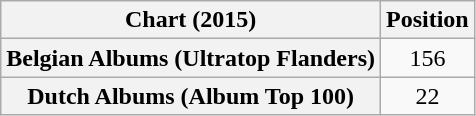<table class="wikitable sortable plainrowheaders" style="text-align:center">
<tr>
<th scope="col">Chart (2015)</th>
<th scope="col">Position</th>
</tr>
<tr>
<th scope="row">Belgian Albums (Ultratop Flanders)</th>
<td>156</td>
</tr>
<tr>
<th scope="row">Dutch Albums (Album Top 100)</th>
<td>22</td>
</tr>
</table>
